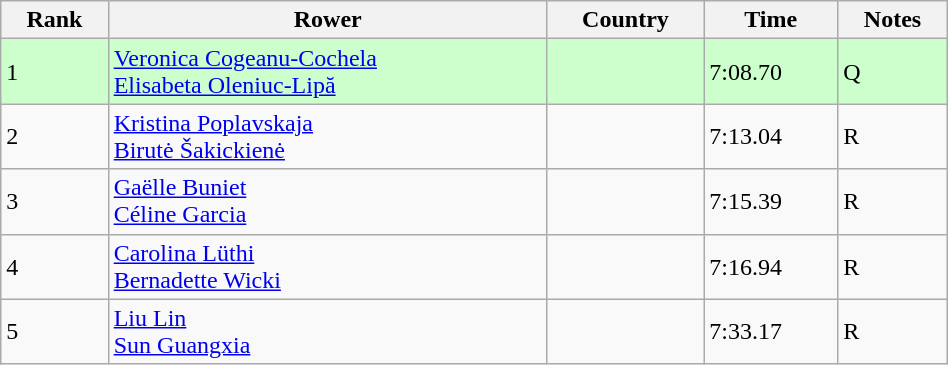<table class="wikitable sortable" width=50%>
<tr>
<th>Rank</th>
<th>Rower</th>
<th>Country</th>
<th>Time</th>
<th>Notes</th>
</tr>
<tr bgcolor=ccffcc>
<td>1</td>
<td><a href='#'>Veronica Cogeanu-Cochela</a><br><a href='#'>Elisabeta Oleniuc-Lipă</a></td>
<td></td>
<td>7:08.70</td>
<td>Q</td>
</tr>
<tr>
<td>2</td>
<td><a href='#'>Kristina Poplavskaja</a><br><a href='#'>Birutė Šakickienė</a></td>
<td></td>
<td>7:13.04</td>
<td>R</td>
</tr>
<tr>
<td>3</td>
<td><a href='#'>Gaëlle Buniet</a><br><a href='#'>Céline Garcia</a></td>
<td></td>
<td>7:15.39</td>
<td>R</td>
</tr>
<tr>
<td>4</td>
<td><a href='#'>Carolina Lüthi</a><br><a href='#'>Bernadette Wicki</a></td>
<td></td>
<td>7:16.94</td>
<td>R</td>
</tr>
<tr>
<td>5</td>
<td><a href='#'>Liu Lin</a><br><a href='#'>Sun Guangxia</a></td>
<td></td>
<td>7:33.17</td>
<td>R</td>
</tr>
</table>
